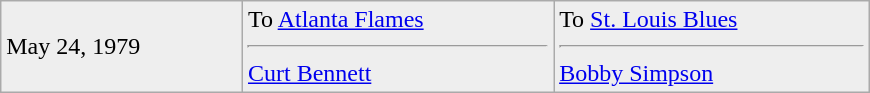<table class="wikitable" style="border:1px solid #999; width:580px;">
<tr style="background:#eee;">
<td>May 24, 1979</td>
<td valign="top">To <a href='#'>Atlanta Flames</a><hr><a href='#'>Curt Bennett</a></td>
<td valign="top">To <a href='#'>St. Louis Blues</a><hr><a href='#'>Bobby Simpson</a></td>
</tr>
</table>
